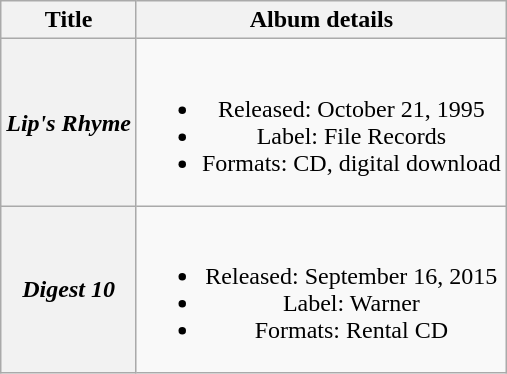<table class="wikitable plainrowheaders" style="text-align:center;">
<tr>
<th>Title</th>
<th>Album details</th>
</tr>
<tr>
<th scope="row"><em>Lip's Rhyme</em></th>
<td><br><ul><li>Released: October 21, 1995 </li><li>Label: File Records</li><li>Formats: CD, digital download</li></ul></td>
</tr>
<tr>
<th scope="row"><em>Digest 10</em></th>
<td><br><ul><li>Released: September 16, 2015 </li><li>Label: Warner</li><li>Formats: Rental CD</li></ul></td>
</tr>
</table>
